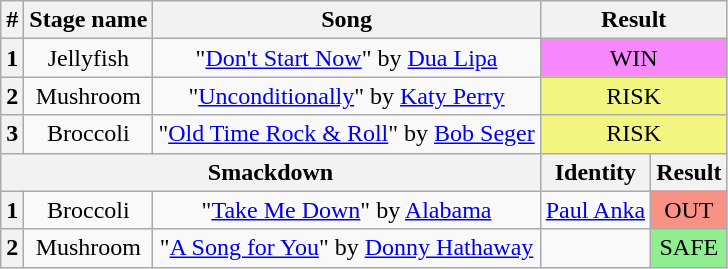<table class="wikitable plainrowheaders" style="text-align: center;">
<tr>
<th>#</th>
<th>Stage name</th>
<th>Song</th>
<th colspan=2>Result</th>
</tr>
<tr>
<th>1</th>
<td>Jellyfish</td>
<td>"<a href='#'>Don't Start Now</a>" by <a href='#'>Dua Lipa</a></td>
<td colspan="2" bgcolor=#F888FD>WIN</td>
</tr>
<tr>
<th>2</th>
<td>Mushroom</td>
<td>"<a href='#'>Unconditionally</a>" by <a href='#'>Katy Perry</a></td>
<td colspan="2"  bgcolor="#F3F781">RISK</td>
</tr>
<tr>
<th>3</th>
<td>Broccoli</td>
<td>"<a href='#'>Old Time Rock & Roll</a>" by <a href='#'>Bob Seger</a></td>
<td colspan="2"  bgcolor="#F3F781">RISK</td>
</tr>
<tr>
<th colspan="3">Smackdown</th>
<th>Identity</th>
<th>Result</th>
</tr>
<tr>
<th>1</th>
<td>Broccoli</td>
<td>"<a href='#'>Take Me Down</a>" by <a href='#'>Alabama</a></td>
<td><a href='#'>Paul Anka</a></td>
<td bgcolor=#F99185>OUT</td>
</tr>
<tr>
<th>2</th>
<td>Mushroom</td>
<td>"<a href='#'>A Song for You</a>" by <a href='#'>Donny Hathaway</a></td>
<td></td>
<td bgcolor=lightgreen>SAFE</td>
</tr>
</table>
